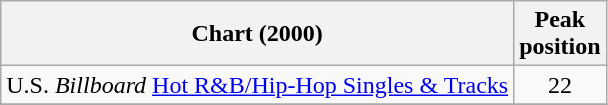<table class="wikitable">
<tr>
<th align="left">Chart (2000)</th>
<th align="center">Peak<br>position</th>
</tr>
<tr>
<td align="left">U.S. <em>Billboard</em> <a href='#'>Hot R&B/Hip-Hop Singles & Tracks</a></td>
<td align="center">22</td>
</tr>
<tr>
</tr>
</table>
